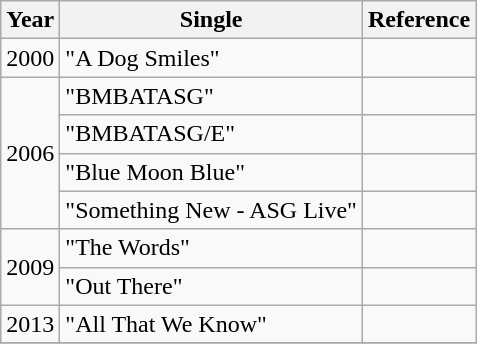<table class="wikitable plainrowheaders" style="text-align:center;">
<tr>
<th scope="col">Year</th>
<th scope="col">Single</th>
<th scope="col">Reference</th>
</tr>
<tr>
<td>2000</td>
<td style="text-align:left;">"A Dog Smiles"<br></td>
<td></td>
</tr>
<tr>
<td rowspan="4">2006</td>
<td style="text-align:left;">"BMBATASG"<br></td>
<td></td>
</tr>
<tr>
<td style="text-align:left;">"BMBATASG/E"<br></td>
<td></td>
</tr>
<tr>
<td style="text-align:left;">"Blue Moon Blue"<br></td>
<td></td>
</tr>
<tr>
<td style="text-align:left;">"Something New - ASG Live"<br></td>
<td></td>
</tr>
<tr>
<td rowspan="2">2009</td>
<td style="text-align:left;">"The Words"<br></td>
<td></td>
</tr>
<tr>
<td style="text-align:left;">"Out There"<br></td>
<td></td>
</tr>
<tr>
<td>2013</td>
<td style="text-align:left;">"All That We Know"<br></td>
<td></td>
</tr>
<tr>
</tr>
</table>
